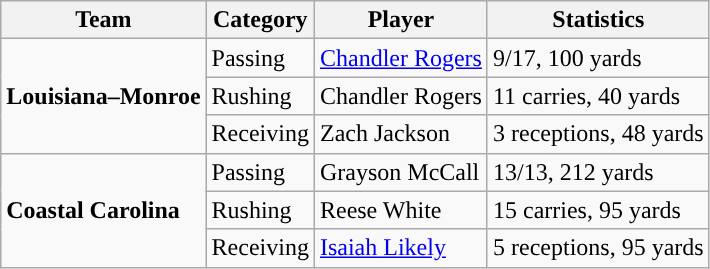<table class="wikitable" style="float: left;">
<tr>
<th>Team</th>
<th>Category</th>
<th>Player</th>
<th>Statistics</th>
</tr>
<tr>
<td rowspan=3><strong>Louisiana–Monroe</strong></td>
<td>Passing</td>
<td><a href='#'>Chandler Rogers</a></td>
<td>9/17, 100 yards</td>
</tr>
<tr>
<td>Rushing</td>
<td>Chandler Rogers</td>
<td>11 carries, 40 yards</td>
</tr>
<tr>
<td>Receiving</td>
<td>Zach Jackson</td>
<td>3 receptions, 48 yards</td>
</tr>
<tr>
<td rowspan=3><strong>Coastal Carolina</strong></td>
<td>Passing</td>
<td>Grayson McCall</td>
<td>13/13, 212 yards</td>
</tr>
<tr>
<td>Rushing</td>
<td>Reese White</td>
<td>15 carries, 95 yards</td>
</tr>
<tr>
<td>Receiving</td>
<td><a href='#'>Isaiah Likely</a></td>
<td>5 receptions, 95 yards</td>
</tr>
</table>
